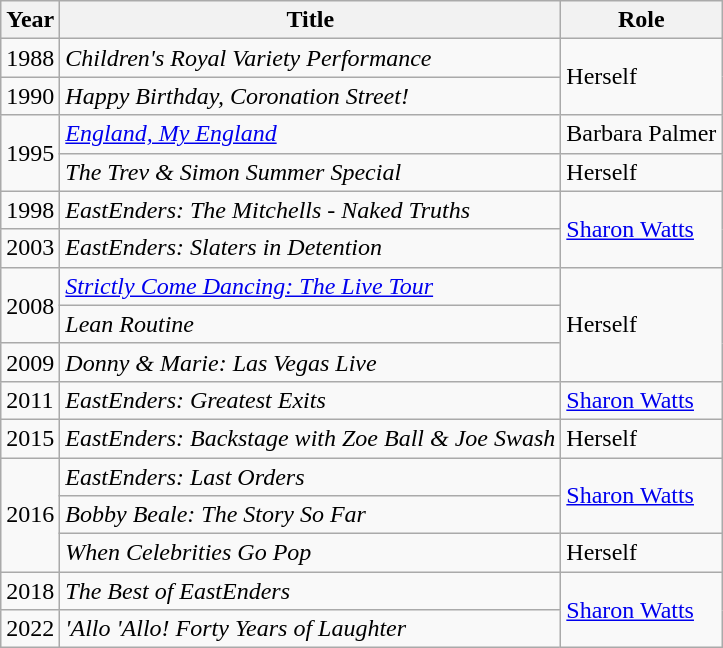<table class="wikitable">
<tr>
<th>Year</th>
<th>Title</th>
<th>Role</th>
</tr>
<tr>
<td>1988</td>
<td><em>Children's Royal Variety Performance</em></td>
<td rowspan="2">Herself</td>
</tr>
<tr>
<td>1990</td>
<td><em>Happy Birthday, Coronation Street!</em></td>
</tr>
<tr>
<td rowspan="2">1995</td>
<td><em><a href='#'>England, My England</a></em></td>
<td>Barbara Palmer</td>
</tr>
<tr>
<td><em>The Trev & Simon Summer Special</em></td>
<td>Herself</td>
</tr>
<tr>
<td>1998</td>
<td><em>EastEnders: The Mitchells - Naked Truths</em></td>
<td rowspan="2"><a href='#'>Sharon Watts</a></td>
</tr>
<tr>
<td>2003</td>
<td><em>EastEnders: Slaters in Detention</em></td>
</tr>
<tr>
<td rowspan="2">2008</td>
<td><a href='#'><em>Strictly Come Dancing: The Live Tour</em></a></td>
<td rowspan="3">Herself</td>
</tr>
<tr>
<td><em>Lean Routine</em></td>
</tr>
<tr>
<td>2009</td>
<td><em>Donny & Marie: Las Vegas Live</em></td>
</tr>
<tr>
<td>2011</td>
<td><em>EastEnders: Greatest Exits</em></td>
<td><a href='#'>Sharon Watts</a></td>
</tr>
<tr>
<td>2015</td>
<td><em>EastEnders: Backstage with Zoe Ball & Joe Swash</em></td>
<td>Herself</td>
</tr>
<tr>
<td rowspan="3">2016</td>
<td><em>EastEnders: Last Orders</em></td>
<td rowspan="2"><a href='#'>Sharon Watts</a></td>
</tr>
<tr>
<td><em>Bobby Beale: The Story So Far</em></td>
</tr>
<tr>
<td><em>When Celebrities Go Pop</em></td>
<td>Herself</td>
</tr>
<tr>
<td>2018</td>
<td><em>The Best of EastEnders</em></td>
<td rowspan="2"><a href='#'>Sharon Watts</a></td>
</tr>
<tr>
<td>2022</td>
<td><em>'Allo 'Allo! Forty Years of Laughter</em></td>
</tr>
</table>
